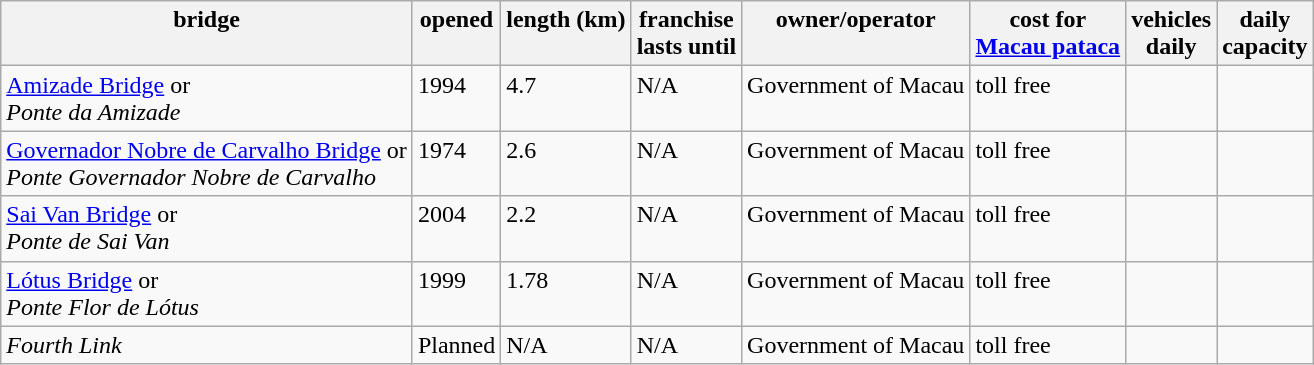<table class="wikitable">
<tr valign=top>
<th>bridge</th>
<th>opened</th>
<th>length (km)</th>
<th>franchise<br>lasts until</th>
<th>owner/operator</th>
<th>cost for<br><a href='#'>Macau pataca</a></th>
<th>vehicles<br>daily</th>
<th>daily<br>capacity</th>
</tr>
<tr valign=top>
<td><a href='#'>Amizade Bridge</a> or<br><em>Ponte da Amizade</em></td>
<td>1994</td>
<td>4.7</td>
<td>N/A</td>
<td>Government of Macau</td>
<td>toll free</td>
<td></td>
<td></td>
</tr>
<tr valign=top>
<td><a href='#'>Governador Nobre de Carvalho Bridge</a> or<br><em>Ponte Governador Nobre de Carvalho</em></td>
<td>1974</td>
<td>2.6</td>
<td>N/A</td>
<td>Government of Macau</td>
<td>toll free</td>
<td></td>
<td></td>
</tr>
<tr valign=top>
<td><a href='#'>Sai Van Bridge</a> or<br><em>Ponte de Sai Van</em></td>
<td>2004</td>
<td>2.2</td>
<td>N/A</td>
<td>Government of Macau</td>
<td>toll free</td>
<td></td>
<td></td>
</tr>
<tr valign=top>
<td><a href='#'>Lótus Bridge</a> or<br><em>Ponte Flor de Lótus</em></td>
<td>1999</td>
<td>1.78</td>
<td>N/A</td>
<td>Government of Macau</td>
<td>toll free</td>
<td></td>
<td></td>
</tr>
<tr valign=top>
<td><em>Fourth Link</em></td>
<td>Planned</td>
<td>N/A</td>
<td>N/A</td>
<td>Government of Macau</td>
<td>toll free</td>
<td></td>
<td></td>
</tr>
</table>
